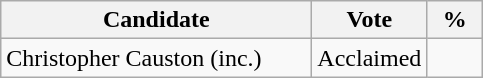<table class="wikitable">
<tr>
<th bgcolor="#DDDDFF" width="200px">Candidate</th>
<th bgcolor="#DDDDFF" width="50px">Vote</th>
<th bgcolor="#DDDDFF" width="30px">%</th>
</tr>
<tr>
<td>Christopher Causton (inc.)</td>
<td>Acclaimed</td>
<td></td>
</tr>
</table>
